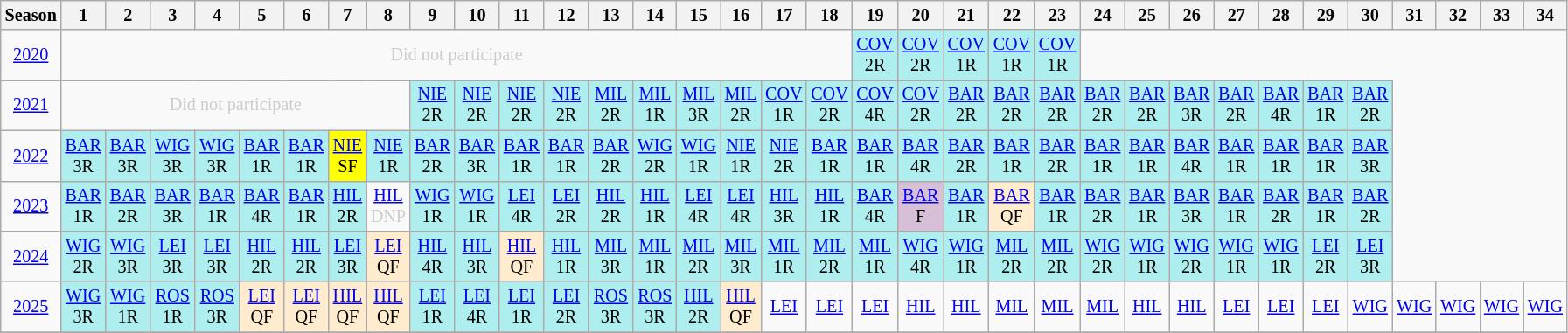<table class="wikitable" style="width:28%; margin:0; font-size:84%">
<tr>
<th>Season</th>
<th>1</th>
<th>2</th>
<th>3</th>
<th>4</th>
<th>5</th>
<th>6</th>
<th>7</th>
<th>8</th>
<th>9</th>
<th>10</th>
<th>11</th>
<th>12</th>
<th>13</th>
<th>14</th>
<th>15</th>
<th>16</th>
<th>17</th>
<th>18</th>
<th>19</th>
<th>20</th>
<th>21</th>
<th>22</th>
<th>23</th>
<th>24</th>
<th>25</th>
<th>26</th>
<th>27</th>
<th>28</th>
<th>29</th>
<th>30</th>
<th>31</th>
<th>32</th>
<th>33</th>
<th>34</th>
</tr>
<tr>
<td style="text-align:center;"background:#efefef;"><a href='#'>2020</a></td>
<td colspan="18" style="text-align:center; color:#ccc;">Did not participate</td>
<td style="text-align:center; background:#afeeee;"><a href='#'>COV</a><br>2R</td>
<td style="text-align:center; background:#afeeee;"><a href='#'>COV</a><br>2R</td>
<td style="text-align:center; background:#afeeee;"><a href='#'>COV</a><br>1R</td>
<td style="text-align:center; background:#afeeee;"><a href='#'>COV</a><br>1R</td>
<td style="text-align:center; background:#afeeee;"><a href='#'>COV</a><br>1R</td>
</tr>
<tr>
<td style="text-align:center;"background:#efefef;"><a href='#'>2021</a></td>
<td colspan="8" style="text-align:center; color:#ccc;">Did not participate</td>
<td style="text-align:center; background:#afeeee;"><a href='#'>NIE</a><br>2R</td>
<td style="text-align:center; background:#afeeee;"><a href='#'>NIE</a><br>2R</td>
<td style="text-align:center; background:#afeeee;"><a href='#'>NIE</a><br>2R</td>
<td style="text-align:center; background:#afeeee;"><a href='#'>NIE</a><br>2R</td>
<td style="text-align:center; background:#afeeee;"><a href='#'>MIL</a><br>2R</td>
<td style="text-align:center; background:#afeeee;"><a href='#'>MIL</a><br>1R</td>
<td style="text-align:center; background:#afeeee;"><a href='#'>MIL</a><br>3R</td>
<td style="text-align:center; background:#afeeee;"><a href='#'>MIL</a><br>2R</td>
<td style="text-align:center; background:#afeeee;"><a href='#'>COV</a><br>1R</td>
<td style="text-align:center; background:#afeeee;"><a href='#'>COV</a><br>2R</td>
<td style="text-align:center; background:#afeeee;"><a href='#'>COV</a><br>4R</td>
<td style="text-align:center; background:#afeeee;"><a href='#'>COV</a><br>2R</td>
<td style="text-align:center; background:#afeeee;"><a href='#'>BAR</a><br>2R</td>
<td style="text-align:center; background:#afeeee;"><a href='#'>BAR</a><br>2R</td>
<td style="text-align:center; background:#afeeee;"><a href='#'>BAR</a><br>2R</td>
<td style="text-align:center; background:#afeeee;"><a href='#'>BAR</a><br>2R</td>
<td style="text-align:center; background:#afeeee;"><a href='#'>BAR</a><br>2R</td>
<td style="text-align:center; background:#afeeee;"><a href='#'>BAR</a><br>3R</td>
<td style="text-align:center; background:#afeeee;"><a href='#'>BAR</a><br>2R</td>
<td style="text-align:center; background:#afeeee;"><a href='#'>BAR</a><br>4R</td>
<td style="text-align:center; background:#afeeee;"><a href='#'>BAR</a><br>1R</td>
<td style="text-align:center; background:#afeeee;"><a href='#'>BAR</a><br>2R</td>
</tr>
<tr>
<td style="text-align:center;"background:#efefef;"><a href='#'>2022</a></td>
<td style="text-align:center; background:#afeeee;"><a href='#'>BAR</a><br>3R</td>
<td style="text-align:center; background:#afeeee;"><a href='#'>BAR</a><br>3R</td>
<td style="text-align:center; background:#afeeee;"><a href='#'>WIG</a><br>3R</td>
<td style="text-align:center; background:#afeeee;"><a href='#'>WIG</a><br>3R</td>
<td style="text-align:center; background:#afeeee;"><a href='#'>BAR</a><br>1R</td>
<td style="text-align:center; background:#afeeee;"><a href='#'>BAR</a><br>1R</td>
<td style="text-align:center; background:yellow;"><a href='#'>NIE</a><br>SF</td>
<td style="text-align:center; background:#afeeee;"><a href='#'>NIE</a><br>1R</td>
<td style="text-align:center; background:#afeeee;"><a href='#'>BAR</a><br>2R</td>
<td style="text-align:center; background:#afeeee;"><a href='#'>BAR</a><br>3R</td>
<td style="text-align:center; background:#afeeee;"><a href='#'>BAR</a><br>1R</td>
<td style="text-align:center; background:#afeeee;"><a href='#'>BAR</a><br>1R</td>
<td style="text-align:center; background:#afeeee;"><a href='#'>BAR</a><br>2R</td>
<td style="text-align:center; background:#afeeee;"><a href='#'>WIG</a><br>2R</td>
<td style="text-align:center; background:#afeeee;"><a href='#'>WIG</a><br>1R</td>
<td style="text-align:center; background:#afeeee;"><a href='#'>NIE</a><br>1R</td>
<td style="text-align:center; background:#afeeee;"><a href='#'>NIE</a><br>2R</td>
<td style="text-align:center; background:#afeeee;"><a href='#'>BAR</a><br>1R</td>
<td style="text-align:center; background:#afeeee;"><a href='#'>BAR</a><br>1R</td>
<td style="text-align:center; background:#afeeee;"><a href='#'>BAR</a><br>4R</td>
<td style="text-align:center; background:#afeeee;"><a href='#'>BAR</a><br>2R</td>
<td style="text-align:center; background:#afeeee;"><a href='#'>BAR</a><br>1R</td>
<td style="text-align:center; background:#afeeee;"><a href='#'>BAR</a><br>2R</td>
<td style="text-align:center; background:#afeeee;"><a href='#'>BAR</a><br>1R</td>
<td style="text-align:center; background:#afeeee;"><a href='#'>BAR</a><br>1R</td>
<td style="text-align:center; background:#afeeee;"><a href='#'>BAR</a><br>4R</td>
<td style="text-align:center; background:#afeeee;"><a href='#'>BAR</a><br>1R</td>
<td style="text-align:center; background:#afeeee;"><a href='#'>BAR</a><br>1R</td>
<td style="text-align:center; background:#afeeee;"><a href='#'>BAR</a><br>1R</td>
<td style="text-align:center; background:#afeeee;"><a href='#'>BAR</a><br>3R</td>
</tr>
<tr>
<td style="text-align:center;"background:#efefef;"><a href='#'>2023</a></td>
<td style="text-align:center; background:#afeeee;"><a href='#'>BAR</a><br>1R</td>
<td style="text-align:center; background:#afeeee;"><a href='#'>BAR</a><br>2R</td>
<td style="text-align:center; background:#afeeee;"><a href='#'>BAR</a><br>3R</td>
<td style="text-align:center; background:#afeeee;"><a href='#'>BAR</a><br>1R</td>
<td style="text-align:center; background:#afeeee;"><a href='#'>BAR</a><br>4R</td>
<td style="text-align:center; background:#afeeee;"><a href='#'>BAR</a><br>1R</td>
<td style="text-align:center; background:#afeeee;"><a href='#'>HIL</a><br>2R</td>
<td style="text-align:center; color:#ccc;"><a href='#'>HIL</a><br>DNP</td>
<td style="text-align:center; background:#afeeee;"><a href='#'>WIG</a><br>1R</td>
<td style="text-align:center; background:#afeeee;"><a href='#'>WIG</a><br>1R</td>
<td style="text-align:center; background:#afeeee;"><a href='#'>LEI</a><br>4R</td>
<td style="text-align:center; background:#afeeee;"><a href='#'>LEI</a><br>2R</td>
<td style="text-align:center; background:#afeeee;"><a href='#'>HIL</a><br>2R</td>
<td style="text-align:center; background:#afeeee;"><a href='#'>HIL</a><br>1R</td>
<td style="text-align:center; background:#afeeee;"><a href='#'>LEI</a><br>4R</td>
<td style="text-align:center; background:#afeeee;"><a href='#'>LEI</a><br>4R</td>
<td style="text-align:center; background:#afeeee;"><a href='#'>HIL</a><br>3R</td>
<td style="text-align:center; background:#afeeee;"><a href='#'>HIL</a><br>1R</td>
<td style="text-align:center; background:#afeeee;"><a href='#'>BAR</a><br>4R</td>
<td style="text-align:center; background:thistle;"><a href='#'>BAR</a><br>F</td>
<td style="text-align:center; background:#afeeee;"><a href='#'>BAR</a><br>1R</td>
<td style="text-align:center; background:#ffebcd;"><a href='#'>BAR</a><br>QF</td>
<td style="text-align:center; background:#afeeee;"><a href='#'>BAR</a><br>1R</td>
<td style="text-align:center; background:#afeeee;"><a href='#'>BAR</a><br>2R</td>
<td style="text-align:center; background:#afeeee;"><a href='#'>BAR</a><br>1R</td>
<td style="text-align:center; background:#afeeee;"><a href='#'>BAR</a><br>3R</td>
<td style="text-align:center; background:#afeeee;"><a href='#'>BAR</a><br>1R</td>
<td style="text-align:center; background:#afeeee;"><a href='#'>BAR</a><br>2R</td>
<td style="text-align:center; background:#afeeee;"><a href='#'>BAR</a><br>1R</td>
<td style="text-align:center; background:#afeeee;"><a href='#'>BAR</a><br>2R</td>
</tr>
<tr>
<td style="text-align:center;"background:#efefef;"><a href='#'>2024</a></td>
<td style="text-align:center; background:#afeeee;"><a href='#'>WIG</a><br>2R</td>
<td style="text-align:center; background:#afeeee;"><a href='#'>WIG</a><br>3R</td>
<td style="text-align:center; background:#afeeee;"><a href='#'>LEI</a><br>3R</td>
<td style="text-align:center; background:#afeeee;"><a href='#'>LEI</a><br>3R</td>
<td style="text-align:center; background:#afeeee;"><a href='#'>HIL</a><br>2R</td>
<td style="text-align:center; background:#afeeee;"><a href='#'>HIL</a><br>2R</td>
<td style="text-align:center; background:#afeeee;"><a href='#'>LEI</a><br>3R</td>
<td style="text-align:center; background:#ffebcd;"><a href='#'>LEI</a><br>QF</td>
<td style="text-align:center; background:#afeeee;"><a href='#'>HIL</a><br>4R</td>
<td style="text-align:center; background:#afeeee;"><a href='#'>HIL</a><br>3R</td>
<td style="text-align:center; background:#ffebcd;"><a href='#'>HIL</a><br>QF</td>
<td style="text-align:center; background:#afeeee;"><a href='#'>HIL</a><br>1R</td>
<td style="text-align:center; background:#afeeee;"><a href='#'>MIL</a><br>3R</td>
<td style="text-align:center; background:#afeeee;"><a href='#'>MIL</a><br>1R</td>
<td style="text-align:center; background:#afeeee;"><a href='#'>MIL</a><br>2R</td>
<td style="text-align:center; background:#afeeee;"><a href='#'>MIL</a><br>3R</td>
<td style="text-align:center; background:#afeeee;"><a href='#'>MIL</a><br>1R</td>
<td style="text-align:center; background:#afeeee;"><a href='#'>MIL</a><br>2R</td>
<td style="text-align:center; background:#afeeee;"><a href='#'>MIL</a><br>1R</td>
<td style="text-align:center; background:#afeeee;"><a href='#'>WIG</a><br>4R</td>
<td style="text-align:center; background:#afeeee;"><a href='#'>WIG</a><br>1R</td>
<td style="text-align:center; background:#afeeee;"><a href='#'>MIL</a><br>2R</td>
<td style="text-align:center; background:#afeeee;"><a href='#'>MIL</a><br>2R</td>
<td style="text-align:center; background:#afeeee;"><a href='#'>WIG</a><br>2R</td>
<td style="text-align:center; background:#afeeee;"><a href='#'>WIG</a><br>1R</td>
<td style="text-align:center; background:#afeeee;"><a href='#'>WIG</a><br>2R</td>
<td style="text-align:center; background:#afeeee;"><a href='#'>WIG</a><br>1R</td>
<td style="text-align:center; background:#afeeee;"><a href='#'>WIG</a><br>1R</td>
<td style="text-align:center; background:#afeeee;"><a href='#'>LEI</a><br>2R</td>
<td style="text-align:center; background:#afeeee;"><a href='#'>LEI</a><br>3R</td>
</tr>
<tr>
<td style="text-align:center;"background:#efefef;"><a href='#'>2025</a></td>
<td style="text-align:center; background:#afeeee;"><a href='#'>WIG</a><br>3R</td>
<td style="text-align:center; background:#afeeee;"><a href='#'>WIG</a><br>1R</td>
<td style="text-align:center; background:#afeeee;"><a href='#'>ROS</a><br>1R</td>
<td style="text-align:center; background:#afeeee;"><a href='#'>ROS</a><br>3R</td>
<td style="text-align:center; background:#ffebcd;"><a href='#'>LEI</a><br>QF</td>
<td style="text-align:center; background:#ffebcd;"><a href='#'>LEI</a><br>QF</td>
<td style="text-align:center; background:#ffebcd;"><a href='#'>HIL</a><br>QF</td>
<td style="text-align:center; background:#ffebcd;"><a href='#'>HIL</a><br>QF</td>
<td style="text-align:center; background:#afeeee;"><a href='#'>LEI</a><br>1R</td>
<td style="text-align:center; background:#afeeee;"><a href='#'>LEI</a><br>4R</td>
<td style="text-align:center; background:#afeeee;"><a href='#'>LEI</a><br>1R</td>
<td style="text-align:center; background:#afeeee;"><a href='#'>LEI</a><br>2R</td>
<td style="text-align:center; background:#afeeee;"><a href='#'>ROS</a><br>3R</td>
<td style="text-align:center; background:#afeeee;"><a href='#'>ROS</a><br>3R</td>
<td style="text-align:center; background:#afeeee;"><a href='#'>HIL</a><br>2R</td>
<td style="text-align:center; background:#ffebcd;"><a href='#'>HIL</a><br>QF</td>
<td style="text-align:center; background:#;"><a href='#'>LEI</a><br></td>
<td style="text-align:center; background:#;"><a href='#'>LEI</a><br></td>
<td style="text-align:center; background:#;"><a href='#'>LEI</a><br></td>
<td style="text-align:center; background:#;"><a href='#'>HIL</a><br></td>
<td style="text-align:center; background:#;"><a href='#'>HIL</a><br></td>
<td style="text-align:center; background:#;"><a href='#'>MIL</a><br></td>
<td style="text-align:center; background:#;"><a href='#'>MIL</a><br></td>
<td style="text-align:center; background:#;"><a href='#'>MIL</a><br></td>
<td style="text-align:center; background:#;"><a href='#'>HIL</a><br></td>
<td style="text-align:center; background:#;"><a href='#'>HIL</a><br></td>
<td style="text-align:center; background:#;"><a href='#'>LEI</a><br></td>
<td style="text-align:center; background:#;"><a href='#'>LEI</a><br></td>
<td style="text-align:center; background:#;"><a href='#'>LEI</a><br></td>
<td style="text-align:center; background:#;"><a href='#'>WIG</a><br></td>
<td style="text-align:center; background:#;"><a href='#'>WIG</a><br></td>
<td style="text-align:center; background:#;"><a href='#'>WIG</a><br></td>
<td style="text-align:center; background:#;"><a href='#'>WIG</a><br></td>
<td style="text-align:center; background:#;"><a href='#'>WIG</a><br></td>
</tr>
<tr>
</tr>
</table>
